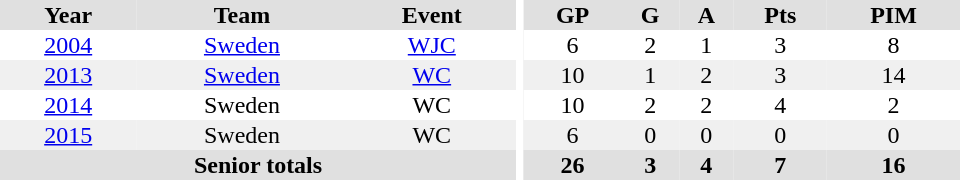<table border="0" cellpadding="1" cellspacing="0" ID="Table3" style="text-align:center; width:40em">
<tr ALIGN="center" bgcolor="#e0e0e0">
<th>Year</th>
<th>Team</th>
<th>Event</th>
<th rowspan="99" bgcolor="#ffffff"></th>
<th>GP</th>
<th>G</th>
<th>A</th>
<th>Pts</th>
<th>PIM</th>
</tr>
<tr>
<td><a href='#'>2004</a></td>
<td><a href='#'>Sweden</a></td>
<td><a href='#'>WJC</a></td>
<td>6</td>
<td>2</td>
<td>1</td>
<td>3</td>
<td>8</td>
</tr>
<tr bgcolor="#f0f0f0">
<td><a href='#'>2013</a></td>
<td><a href='#'>Sweden</a></td>
<td><a href='#'>WC</a></td>
<td>10</td>
<td>1</td>
<td>2</td>
<td>3</td>
<td>14</td>
</tr>
<tr>
<td><a href='#'>2014</a></td>
<td>Sweden</td>
<td>WC</td>
<td>10</td>
<td>2</td>
<td>2</td>
<td>4</td>
<td>2</td>
</tr>
<tr bgcolor="#f0f0f0">
<td><a href='#'>2015</a></td>
<td>Sweden</td>
<td>WC</td>
<td>6</td>
<td>0</td>
<td>0</td>
<td>0</td>
<td>0</td>
</tr>
<tr bgcolor="#e0e0e0">
<th colspan="3">Senior totals</th>
<th>26</th>
<th>3</th>
<th>4</th>
<th>7</th>
<th>16</th>
</tr>
</table>
